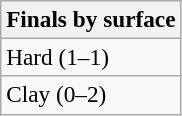<table class=wikitable style=font-size:97%>
<tr>
<th>Finals by surface</th>
</tr>
<tr>
<td>Hard (1–1)</td>
</tr>
<tr>
<td>Clay (0–2)</td>
</tr>
</table>
